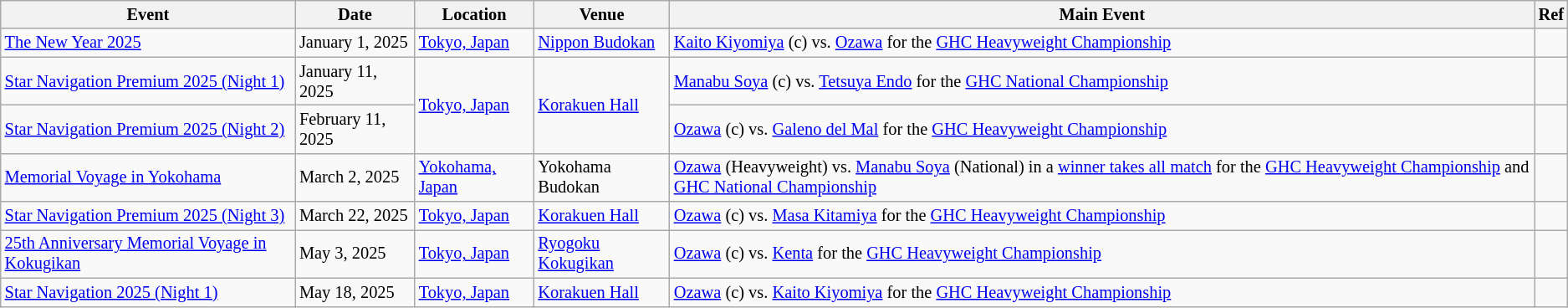<table class="wikitable" style="font-size:85%;">
<tr>
<th>Event</th>
<th>Date</th>
<th>Location</th>
<th>Venue</th>
<th>Main Event</th>
<th>Ref</th>
</tr>
<tr>
<td><a href='#'>The New Year 2025</a></td>
<td>January 1, 2025</td>
<td><a href='#'>Tokyo, Japan</a></td>
<td><a href='#'>Nippon Budokan</a></td>
<td><a href='#'>Kaito Kiyomiya</a> (c) vs. <a href='#'>Ozawa</a> for the <a href='#'>GHC Heavyweight Championship</a></td>
<td></td>
</tr>
<tr>
<td><a href='#'>Star Navigation Premium 2025 (Night 1)</a></td>
<td>January 11, 2025</td>
<td rowspan=2><a href='#'>Tokyo, Japan</a></td>
<td rowspan=2><a href='#'>Korakuen Hall</a></td>
<td><a href='#'>Manabu Soya</a> (c) vs. <a href='#'>Tetsuya Endo</a> for the <a href='#'>GHC National Championship</a></td>
<td></td>
</tr>
<tr>
<td><a href='#'>Star Navigation Premium 2025 (Night 2)</a></td>
<td>February 11, 2025</td>
<td><a href='#'>Ozawa</a> (c) vs. <a href='#'>Galeno del Mal</a> for the <a href='#'>GHC Heavyweight Championship</a></td>
<td></td>
</tr>
<tr>
<td><a href='#'>Memorial Voyage in Yokohama</a></td>
<td>March 2, 2025</td>
<td><a href='#'>Yokohama, Japan</a></td>
<td>Yokohama Budokan</td>
<td><a href='#'>Ozawa</a> (Heavyweight) vs. <a href='#'>Manabu Soya</a> (National) in a <a href='#'>winner takes all match</a> for the <a href='#'>GHC Heavyweight Championship</a> and <a href='#'>GHC National Championship</a></td>
<td></td>
</tr>
<tr>
<td><a href='#'>Star Navigation Premium 2025 (Night 3)</a></td>
<td>March 22, 2025</td>
<td><a href='#'>Tokyo, Japan</a></td>
<td><a href='#'>Korakuen Hall</a></td>
<td><a href='#'>Ozawa</a> (c) vs. <a href='#'>Masa Kitamiya</a> for the <a href='#'>GHC Heavyweight Championship</a></td>
<td></td>
</tr>
<tr>
<td><a href='#'>25th Anniversary Memorial Voyage in Kokugikan</a></td>
<td>May 3, 2025</td>
<td><a href='#'>Tokyo, Japan</a></td>
<td><a href='#'>Ryogoku Kokugikan</a></td>
<td><a href='#'>Ozawa</a> (c) vs. <a href='#'>Kenta</a> for the <a href='#'>GHC Heavyweight Championship</a></td>
<td></td>
</tr>
<tr>
<td><a href='#'>Star Navigation 2025 (Night 1)</a></td>
<td>May 18, 2025</td>
<td><a href='#'>Tokyo, Japan</a></td>
<td><a href='#'>Korakuen Hall</a></td>
<td><a href='#'>Ozawa</a> (c) vs. <a href='#'>Kaito Kiyomiya</a> for the <a href='#'>GHC Heavyweight Championship</a></td>
<td></td>
</tr>
</table>
